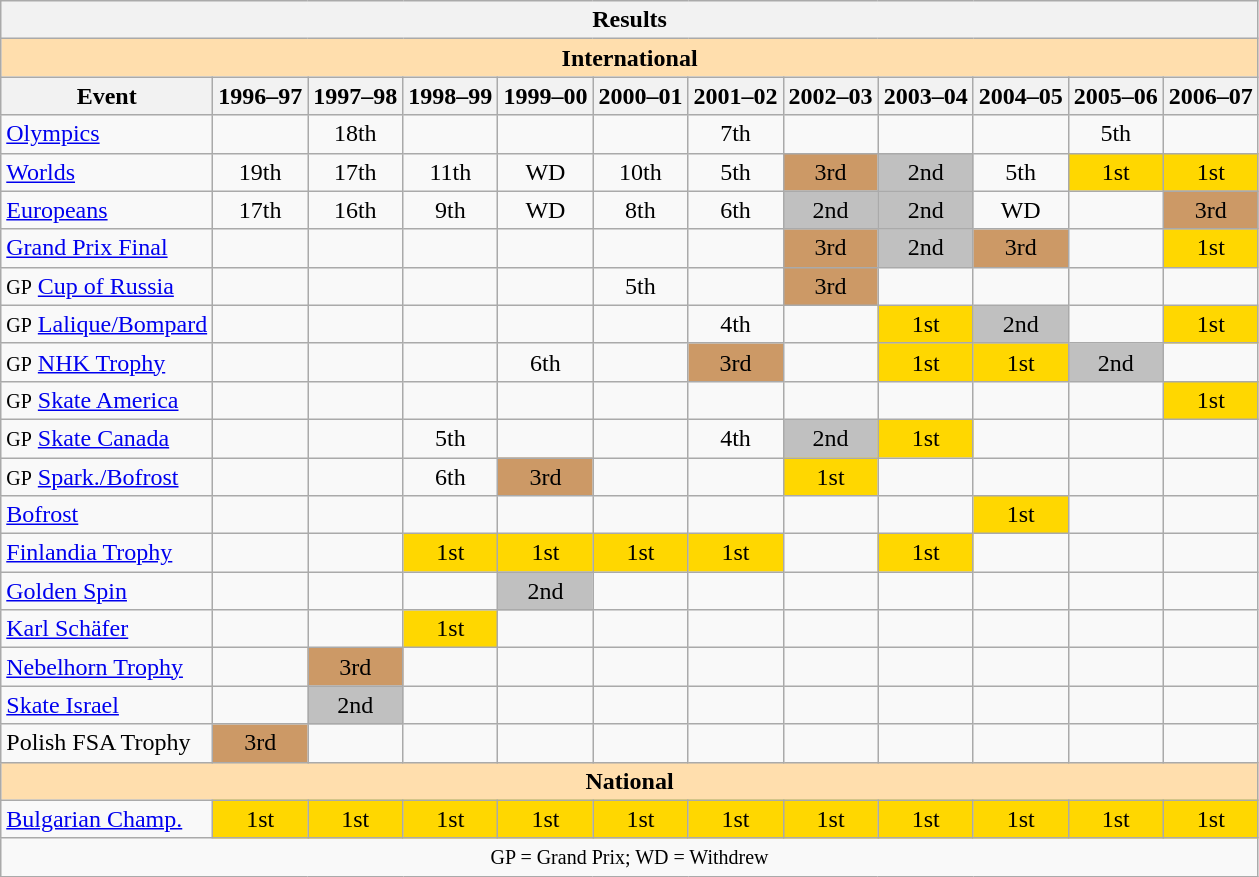<table class="wikitable" style="text-align:center">
<tr>
<th colspan=12 align=center><strong>Results</strong></th>
</tr>
<tr>
<th style="background-color: #ffdead; " colspan=12 align=center><strong>International</strong></th>
</tr>
<tr>
<th>Event</th>
<th>1996–97</th>
<th>1997–98</th>
<th>1998–99</th>
<th>1999–00</th>
<th>2000–01</th>
<th>2001–02</th>
<th>2002–03</th>
<th>2003–04</th>
<th>2004–05</th>
<th>2005–06</th>
<th>2006–07</th>
</tr>
<tr>
<td align=left><a href='#'>Olympics</a></td>
<td></td>
<td>18th</td>
<td></td>
<td></td>
<td></td>
<td>7th</td>
<td></td>
<td></td>
<td></td>
<td>5th</td>
<td></td>
</tr>
<tr>
<td align=left><a href='#'>Worlds</a></td>
<td>19th</td>
<td>17th</td>
<td>11th</td>
<td>WD</td>
<td>10th</td>
<td>5th</td>
<td bgcolor=cc9966>3rd</td>
<td bgcolor=silver>2nd</td>
<td>5th</td>
<td bgcolor=gold>1st</td>
<td bgcolor=gold>1st</td>
</tr>
<tr>
<td align=left><a href='#'>Europeans</a></td>
<td>17th</td>
<td>16th</td>
<td>9th</td>
<td>WD</td>
<td>8th</td>
<td>6th</td>
<td bgcolor=silver>2nd</td>
<td bgcolor=silver>2nd</td>
<td>WD</td>
<td></td>
<td bgcolor=cc9966>3rd</td>
</tr>
<tr>
<td align=left><a href='#'>Grand Prix Final</a></td>
<td></td>
<td></td>
<td></td>
<td></td>
<td></td>
<td></td>
<td bgcolor=cc9966>3rd</td>
<td bgcolor=silver>2nd</td>
<td bgcolor=cc9966>3rd</td>
<td></td>
<td bgcolor=gold>1st</td>
</tr>
<tr>
<td align=left><small>GP</small> <a href='#'>Cup of Russia</a></td>
<td></td>
<td></td>
<td></td>
<td></td>
<td>5th</td>
<td></td>
<td bgcolor=cc9966>3rd</td>
<td></td>
<td></td>
<td></td>
<td></td>
</tr>
<tr>
<td align=left><small>GP</small> <a href='#'>Lalique/Bompard</a></td>
<td></td>
<td></td>
<td></td>
<td></td>
<td></td>
<td>4th</td>
<td></td>
<td bgcolor=gold>1st</td>
<td bgcolor=silver>2nd</td>
<td></td>
<td bgcolor=gold>1st</td>
</tr>
<tr>
<td align=left><small>GP</small> <a href='#'>NHK Trophy</a></td>
<td></td>
<td></td>
<td></td>
<td>6th</td>
<td></td>
<td bgcolor=cc9966>3rd</td>
<td></td>
<td bgcolor=gold>1st</td>
<td bgcolor=gold>1st</td>
<td bgcolor=silver>2nd</td>
<td></td>
</tr>
<tr>
<td align=left><small>GP</small> <a href='#'>Skate America</a></td>
<td></td>
<td></td>
<td></td>
<td></td>
<td></td>
<td></td>
<td></td>
<td></td>
<td></td>
<td></td>
<td bgcolor=gold>1st</td>
</tr>
<tr>
<td align=left><small>GP</small> <a href='#'>Skate Canada</a></td>
<td></td>
<td></td>
<td>5th</td>
<td></td>
<td></td>
<td>4th</td>
<td bgcolor=silver>2nd</td>
<td bgcolor=gold>1st</td>
<td></td>
<td></td>
<td></td>
</tr>
<tr>
<td align=left><small>GP</small> <a href='#'>Spark./Bofrost</a></td>
<td></td>
<td></td>
<td>6th</td>
<td bgcolor=cc9966>3rd</td>
<td></td>
<td></td>
<td bgcolor=gold>1st</td>
<td></td>
<td></td>
<td></td>
<td></td>
</tr>
<tr>
<td align=left><a href='#'>Bofrost</a></td>
<td></td>
<td></td>
<td></td>
<td></td>
<td></td>
<td></td>
<td></td>
<td></td>
<td bgcolor=gold>1st</td>
<td></td>
<td></td>
</tr>
<tr>
<td align=left><a href='#'>Finlandia Trophy</a></td>
<td></td>
<td></td>
<td bgcolor=gold>1st</td>
<td bgcolor=gold>1st</td>
<td bgcolor=gold>1st</td>
<td bgcolor=gold>1st</td>
<td></td>
<td bgcolor=gold>1st</td>
<td></td>
<td></td>
<td></td>
</tr>
<tr>
<td align=left><a href='#'>Golden Spin</a></td>
<td></td>
<td></td>
<td></td>
<td bgcolor=silver>2nd</td>
<td></td>
<td></td>
<td></td>
<td></td>
<td></td>
<td></td>
<td></td>
</tr>
<tr>
<td align=left><a href='#'>Karl Schäfer</a></td>
<td></td>
<td></td>
<td bgcolor=gold>1st</td>
<td></td>
<td></td>
<td></td>
<td></td>
<td></td>
<td></td>
<td></td>
<td></td>
</tr>
<tr>
<td align=left><a href='#'>Nebelhorn Trophy</a></td>
<td></td>
<td bgcolor=cc9966>3rd</td>
<td></td>
<td></td>
<td></td>
<td></td>
<td></td>
<td></td>
<td></td>
<td></td>
<td></td>
</tr>
<tr>
<td align=left><a href='#'>Skate Israel</a></td>
<td></td>
<td bgcolor=silver>2nd</td>
<td></td>
<td></td>
<td></td>
<td></td>
<td></td>
<td></td>
<td></td>
<td></td>
<td></td>
</tr>
<tr>
<td align=left>Polish FSA Trophy</td>
<td bgcolor=cc9966>3rd</td>
<td></td>
<td></td>
<td></td>
<td></td>
<td></td>
<td></td>
<td></td>
<td></td>
<td></td>
<td></td>
</tr>
<tr>
<th style="background-color: #ffdead; " colspan=12 align=center><strong>National</strong></th>
</tr>
<tr>
<td align=left><a href='#'>Bulgarian Champ.</a></td>
<td bgcolor=gold>1st</td>
<td bgcolor=gold>1st</td>
<td bgcolor=gold>1st</td>
<td bgcolor=gold>1st</td>
<td bgcolor=gold>1st</td>
<td bgcolor=gold>1st</td>
<td bgcolor=gold>1st</td>
<td bgcolor=gold>1st</td>
<td bgcolor=gold>1st</td>
<td bgcolor=gold>1st</td>
<td bgcolor=gold>1st</td>
</tr>
<tr>
<td colspan=12 align=center><small> GP = Grand Prix; WD = Withdrew </small></td>
</tr>
</table>
